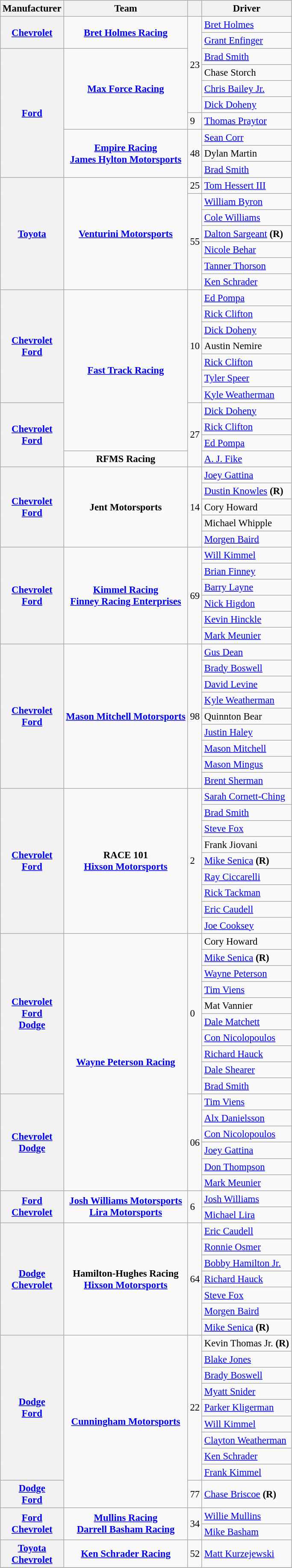<table class="wikitable" style="font-size:95%;">
<tr>
<th>Manufacturer</th>
<th>Team</th>
<th></th>
<th>Driver</th>
</tr>
<tr>
<th rowspan=2><a href='#'>Chevrolet</a></th>
<td rowspan=2 style="text-align:center;"><strong><a href='#'>Bret Holmes Racing</a></strong></td>
<td rowspan=6>23</td>
<td><a href='#'>Bret Holmes</a> <small></small></td>
</tr>
<tr>
<td><a href='#'>Grant Enfinger</a> <small></small></td>
</tr>
<tr>
<th rowspan=8><a href='#'>Ford</a></th>
<td rowspan=5 style="text-align:center;"><strong><a href='#'>Max Force Racing</a></strong></td>
<td><a href='#'>Brad Smith</a> <small></small></td>
</tr>
<tr>
<td>Chase Storch <small></small></td>
</tr>
<tr>
<td><a href='#'>Chris Bailey Jr.</a> <small></small></td>
</tr>
<tr>
<td><a href='#'>Dick Doheny</a> <small></small></td>
</tr>
<tr>
<td>9</td>
<td><a href='#'>Thomas Praytor</a></td>
</tr>
<tr>
<td rowspan=3 style="text-align:center;"><strong><a href='#'>Empire Racing</a></strong> <small></small> <br> <strong><a href='#'>James Hylton Motorsports</a></strong> <small></small></td>
<td rowspan=3>48</td>
<td><a href='#'>Sean Corr</a> <small></small></td>
</tr>
<tr>
<td>Dylan Martin <small></small></td>
</tr>
<tr>
<td><a href='#'>Brad Smith</a> <small></small></td>
</tr>
<tr>
<th rowspan=7><a href='#'>Toyota</a></th>
<td rowspan=7 style="text-align:center;"><strong><a href='#'>Venturini Motorsports</a></strong></td>
<td>25</td>
<td><a href='#'>Tom Hessert III</a></td>
</tr>
<tr>
<td rowspan=6>55</td>
<td><a href='#'>William Byron</a> <small></small></td>
</tr>
<tr>
<td><a href='#'>Cole Williams</a> <small></small></td>
</tr>
<tr>
<td><a href='#'>Dalton Sargeant</a> <strong>(R)</strong> <small></small></td>
</tr>
<tr>
<td><a href='#'>Nicole Behar</a> <small></small></td>
</tr>
<tr>
<td><a href='#'>Tanner Thorson</a> <small></small></td>
</tr>
<tr>
<td><a href='#'>Ken Schrader</a> <small></small></td>
</tr>
<tr>
<th rowspan=7><a href='#'>Chevrolet</a> <small></small> <br><a href='#'>Ford</a> <small></small></th>
<td rowspan=10 style="text-align:center;"><strong><a href='#'>Fast Track Racing</a></strong></td>
<td rowspan=7>10</td>
<td><a href='#'>Ed Pompa</a> <small></small></td>
</tr>
<tr>
<td><a href='#'>Rick Clifton</a> <small></small></td>
</tr>
<tr>
<td><a href='#'>Dick Doheny</a> <small></small></td>
</tr>
<tr>
<td>Austin Nemire <small></small></td>
</tr>
<tr>
<td><a href='#'>Rick Clifton</a> <small></small></td>
</tr>
<tr>
<td><a href='#'>Tyler Speer</a> <small></small></td>
</tr>
<tr>
<td><a href='#'>Kyle Weatherman</a> <small></small></td>
</tr>
<tr>
<th rowspan=4><a href='#'>Chevrolet</a> <small></small> <br> <a href='#'>Ford</a> <small></small></th>
<td rowspan=4>27</td>
<td><a href='#'>Dick Doheny</a> <small></small></td>
</tr>
<tr>
<td><a href='#'>Rick Clifton</a> <small></small></td>
</tr>
<tr>
<td><a href='#'>Ed Pompa</a> <small></small></td>
</tr>
<tr>
<td style="text-align:center;"><strong>RFMS Racing</strong></td>
<td><a href='#'>A. J. Fike</a> <small></small></td>
</tr>
<tr>
<th rowspan=5><a href='#'>Chevrolet</a> <small></small> <br> <a href='#'>Ford</a> <small></small></th>
<td rowspan=5 style="text-align:center;"><strong>Jent Motorsports</strong></td>
<td rowspan=5>14</td>
<td><a href='#'>Joey Gattina</a> <small></small></td>
</tr>
<tr>
<td><a href='#'>Dustin Knowles</a> <strong>(R)</strong> <small></small></td>
</tr>
<tr>
<td>Cory Howard <small></small></td>
</tr>
<tr>
<td>Michael Whipple <small></small></td>
</tr>
<tr>
<td><a href='#'>Morgen Baird</a> <small></small></td>
</tr>
<tr>
<th rowspan=6><a href='#'>Chevrolet</a> <small></small> <br> <a href='#'>Ford</a> <small></small></th>
<td rowspan=6 style="text-align:center;"><strong><a href='#'>Kimmel Racing</a></strong> <small></small> <br> <strong><a href='#'>Finney Racing Enterprises</a></strong> <small></small></td>
<td rowspan=6>69</td>
<td><a href='#'>Will Kimmel</a> <small></small></td>
</tr>
<tr>
<td><a href='#'>Brian Finney</a> <small></small></td>
</tr>
<tr>
<td><a href='#'>Barry Layne</a> <small></small></td>
</tr>
<tr>
<td><a href='#'>Nick Higdon</a> <small></small></td>
</tr>
<tr>
<td><a href='#'>Kevin Hinckle</a> <small></small></td>
</tr>
<tr>
<td><a href='#'>Mark Meunier</a> <small></small></td>
</tr>
<tr>
<th rowspan=9><a href='#'>Chevrolet</a> <small></small> <br> <a href='#'>Ford</a> <small></small></th>
<td rowspan=9 style="text-align:center;"><strong><a href='#'>Mason Mitchell Motorsports</a></strong></td>
<td rowspan=9>98</td>
<td><a href='#'>Gus Dean</a> <small></small></td>
</tr>
<tr>
<td><a href='#'>Brady Boswell</a> <small></small></td>
</tr>
<tr>
<td><a href='#'>David Levine</a> <small></small></td>
</tr>
<tr>
<td><a href='#'>Kyle Weatherman</a> <small></small></td>
</tr>
<tr>
<td>Quinnton Bear <small></small></td>
</tr>
<tr>
<td><a href='#'>Justin Haley</a> <small></small></td>
</tr>
<tr>
<td><a href='#'>Mason Mitchell</a> <small></small></td>
</tr>
<tr>
<td><a href='#'>Mason Mingus</a> <small></small></td>
</tr>
<tr>
<td><a href='#'>Brent Sherman</a> <small></small></td>
</tr>
<tr>
<th rowspan=9><a href='#'>Chevrolet</a> <small></small> <br> <a href='#'>Ford</a> <small></small></th>
<td rowspan=9 style="text-align:center;"><strong>RACE 101</strong> <small></small> <br> <strong><a href='#'>Hixson Motorsports</a></strong> <small></small></td>
<td rowspan=9>2</td>
<td><a href='#'>Sarah Cornett-Ching</a> <small></small></td>
</tr>
<tr>
<td><a href='#'>Brad Smith</a> <small></small> </td>
</tr>
<tr>
<td><a href='#'>Steve Fox</a> <small></small></td>
</tr>
<tr>
<td>Frank Jiovani <small></small></td>
</tr>
<tr>
<td><a href='#'>Mike Senica</a> <strong>(R)</strong> <small></small></td>
</tr>
<tr>
<td><a href='#'>Ray Ciccarelli</a> <small></small></td>
</tr>
<tr>
<td><a href='#'>Rick Tackman</a> <small></small></td>
</tr>
<tr>
<td><a href='#'>Eric Caudell</a> <small></small></td>
</tr>
<tr>
<td><a href='#'>Joe Cooksey</a> <small></small></td>
</tr>
<tr>
<th rowspan=10><a href='#'>Chevrolet</a> <small></small> <br> <a href='#'>Ford</a> <small></small> <br> <a href='#'>Dodge</a> <small></small></th>
<td rowspan=16 style="text-align:center;"><strong><a href='#'>Wayne Peterson Racing</a></strong></td>
<td rowspan=10>0</td>
<td>Cory Howard <small></small></td>
</tr>
<tr>
<td><a href='#'>Mike Senica</a> <strong>(R)</strong> <small></small></td>
</tr>
<tr>
<td><a href='#'>Wayne Peterson</a> <small></small></td>
</tr>
<tr>
<td><a href='#'>Tim Viens</a> <small></small></td>
</tr>
<tr>
<td>Mat Vannier <small></small></td>
</tr>
<tr>
<td><a href='#'>Dale Matchett</a> <small></small></td>
</tr>
<tr>
<td><a href='#'>Con Nicolopoulos</a> <small></small></td>
</tr>
<tr>
<td><a href='#'>Richard Hauck</a> <small></small></td>
</tr>
<tr>
<td><a href='#'>Dale Shearer</a> <small></small></td>
</tr>
<tr>
<td><a href='#'>Brad Smith</a> <small></small></td>
</tr>
<tr>
<th rowspan=6><a href='#'>Chevrolet</a> <small></small> <br> <a href='#'>Dodge</a> <small></small></th>
<td rowspan=6>06</td>
<td><a href='#'>Tim Viens</a> <small></small></td>
</tr>
<tr>
<td><a href='#'>Alx Danielsson</a> <small></small></td>
</tr>
<tr>
<td><a href='#'>Con Nicolopoulos</a> <small></small></td>
</tr>
<tr>
<td><a href='#'>Joey Gattina</a> <small></small></td>
</tr>
<tr>
<td><a href='#'>Don Thompson</a> <small></small></td>
</tr>
<tr>
<td><a href='#'>Mark Meunier</a> <small></small></td>
</tr>
<tr>
<th rowspan=2><a href='#'>Ford</a> <small></small> <br> <a href='#'>Chevrolet</a> <small></small></th>
<td rowspan=2 style="text-align:center;"><strong><a href='#'>Josh Williams Motorsports</a></strong> <small></small> <br> <strong><a href='#'>Lira Motorsports</a></strong> <small></small></td>
<td rowspan=2>6</td>
<td><a href='#'>Josh Williams</a> <small></small></td>
</tr>
<tr>
<td><a href='#'>Michael Lira</a> <small></small> </td>
</tr>
<tr>
<th rowspan=7><a href='#'>Dodge</a> <small></small> <br> <a href='#'>Chevrolet</a> <small></small></th>
<td rowspan=7 style="text-align:center;"><strong>Hamilton-Hughes Racing</strong> <small></small> <br> <strong><a href='#'>Hixson Motorsports</a></strong> <small></small></td>
<td rowspan=7>64</td>
<td><a href='#'>Eric Caudell</a> <small></small></td>
</tr>
<tr>
<td><a href='#'>Ronnie Osmer</a> <small></small></td>
</tr>
<tr>
<td><a href='#'>Bobby Hamilton Jr.</a> <small></small></td>
</tr>
<tr>
<td><a href='#'>Richard Hauck</a> <small></small></td>
</tr>
<tr>
<td><a href='#'>Steve Fox</a> <small></small></td>
</tr>
<tr>
<td><a href='#'>Morgen Baird</a> <small></small></td>
</tr>
<tr>
<td><a href='#'>Mike Senica</a> <strong>(R)</strong> <small></small></td>
</tr>
<tr>
<th rowspan=9><a href='#'>Dodge</a> <small></small> <br> <a href='#'>Ford</a> <small></small></th>
<td rowspan=10 style="text-align:center;"><strong><a href='#'>Cunningham Motorsports</a></strong></td>
<td rowspan=9>22</td>
<td>Kevin Thomas Jr. <strong>(R)</strong> <small></small></td>
</tr>
<tr>
<td><a href='#'>Blake Jones</a> <small></small></td>
</tr>
<tr>
<td><a href='#'>Brady Boswell</a> <small></small></td>
</tr>
<tr>
<td><a href='#'>Myatt Snider</a> <small></small></td>
</tr>
<tr>
<td><a href='#'>Parker Kligerman</a> <small></small></td>
</tr>
<tr>
<td><a href='#'>Will Kimmel</a> <small></small></td>
</tr>
<tr>
<td><a href='#'>Clayton Weatherman</a> <small></small></td>
</tr>
<tr>
<td><a href='#'>Ken Schrader</a> <small></small></td>
</tr>
<tr>
<td><a href='#'>Frank Kimmel</a> <small></small></td>
</tr>
<tr>
<th><a href='#'>Dodge</a> <small></small> <br> <a href='#'>Ford</a> <small></small></th>
<td>77</td>
<td><a href='#'>Chase Briscoe</a> <strong>(R)</strong></td>
</tr>
<tr>
<th rowspan=2><a href='#'>Ford</a> <small></small> <br> <a href='#'>Chevrolet</a> <small></small></th>
<td rowspan=2 style="text-align:center;"><strong><a href='#'>Mullins Racing</a></strong> <small></small> <br> <strong><a href='#'>Darrell Basham Racing</a></strong> <small></small></td>
<td rowspan=2>34</td>
<td><a href='#'>Willie Mullins</a> <small></small></td>
</tr>
<tr>
<td><a href='#'>Mike Basham</a> <small></small></td>
</tr>
<tr>
<th><a href='#'>Toyota</a> <small></small> <br> <a href='#'>Chevrolet</a> <small></small></th>
<td style="text-align:center;"><strong><a href='#'>Ken Schrader Racing</a></strong></td>
<td>52</td>
<td><a href='#'>Matt Kurzejewski</a></td>
</tr>
<tr>
</tr>
</table>
